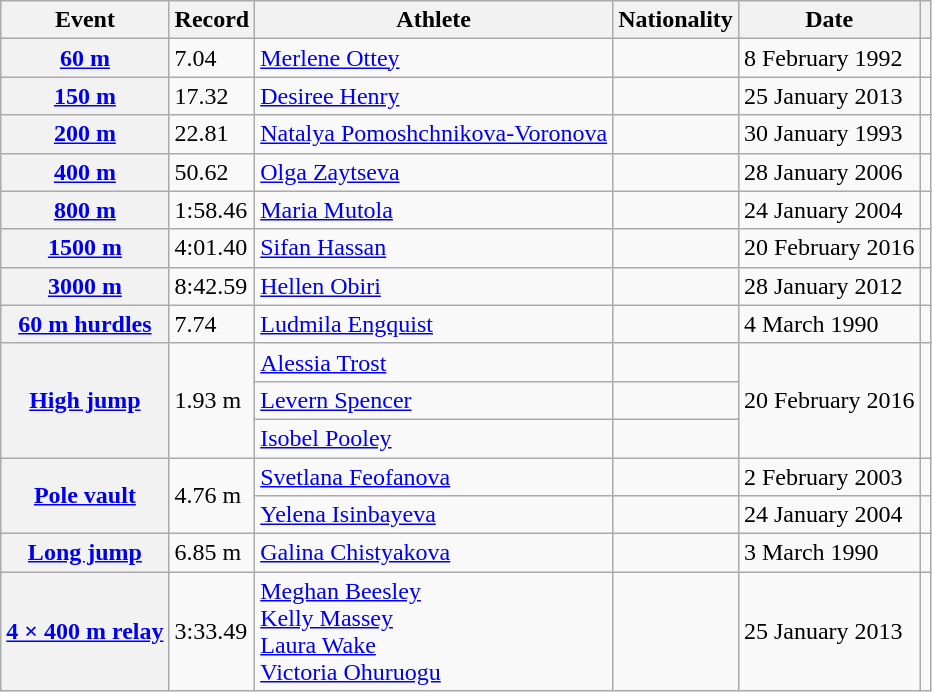<table class="wikitable plainrowheaders sticky-header">
<tr>
<th scope="col">Event</th>
<th scope="col">Record</th>
<th scope="col">Athlete</th>
<th scope="col">Nationality</th>
<th scope="col">Date</th>
<th scope="col"></th>
</tr>
<tr>
<th scope="row"><a href='#'>60 m</a></th>
<td>7.04</td>
<td><a href='#'>Merlene Ottey</a></td>
<td></td>
<td>8 February 1992</td>
<td></td>
</tr>
<tr>
<th scope="row"><a href='#'>150 m</a></th>
<td>17.32</td>
<td><a href='#'>Desiree Henry</a></td>
<td></td>
<td>25 January 2013</td>
<td></td>
</tr>
<tr>
<th scope="row"><a href='#'>200 m</a></th>
<td>22.81</td>
<td><a href='#'>Natalya Pomoshchnikova-Voronova</a></td>
<td></td>
<td>30 January 1993</td>
<td></td>
</tr>
<tr>
<th scope="row"><a href='#'>400 m</a></th>
<td>50.62</td>
<td><a href='#'>Olga Zaytseva</a></td>
<td></td>
<td>28 January 2006</td>
<td></td>
</tr>
<tr>
<th scope="row"><a href='#'>800 m</a></th>
<td>1:58.46</td>
<td><a href='#'>Maria Mutola</a></td>
<td></td>
<td>24 January 2004</td>
<td></td>
</tr>
<tr>
<th scope="row"><a href='#'>1500 m</a></th>
<td>4:01.40</td>
<td><a href='#'>Sifan Hassan</a></td>
<td></td>
<td>20 February 2016</td>
<td></td>
</tr>
<tr>
<th scope="row"><a href='#'>3000 m</a></th>
<td>8:42.59</td>
<td><a href='#'>Hellen Obiri</a></td>
<td></td>
<td>28 January 2012</td>
<td></td>
</tr>
<tr>
<th scope="row"><a href='#'>60 m hurdles</a></th>
<td>7.74</td>
<td><a href='#'>Ludmila Engquist</a></td>
<td></td>
<td>4 March 1990</td>
<td></td>
</tr>
<tr>
<th scope="rowgroup" rowspan="3"><a href='#'>High jump</a></th>
<td rowspan="3">1.93 m</td>
<td><a href='#'>Alessia Trost</a></td>
<td></td>
<td rowspan="3">20 February 2016</td>
<td rowspan="3"></td>
</tr>
<tr>
<td><a href='#'>Levern Spencer</a></td>
<td></td>
</tr>
<tr>
<td><a href='#'>Isobel Pooley</a></td>
<td></td>
</tr>
<tr>
<th scope="rowgroup" rowspan="2"><a href='#'>Pole vault</a></th>
<td rowspan="2">4.76 m</td>
<td><a href='#'>Svetlana Feofanova</a></td>
<td></td>
<td>2 February 2003</td>
<td></td>
</tr>
<tr>
<td><a href='#'>Yelena Isinbayeva</a></td>
<td></td>
<td>24 January 2004</td>
<td></td>
</tr>
<tr>
<th scope="row"><a href='#'>Long jump</a></th>
<td>6.85 m</td>
<td><a href='#'>Galina Chistyakova</a></td>
<td></td>
<td>3 March 1990</td>
<td></td>
</tr>
<tr>
<th scope="row"><a href='#'>4 × 400 m relay</a></th>
<td>3:33.49</td>
<td><a href='#'>Meghan Beesley</a><br><a href='#'>Kelly Massey</a><br><a href='#'>Laura Wake</a><br><a href='#'>Victoria Ohuruogu</a></td>
<td></td>
<td>25 January 2013</td>
<td></td>
</tr>
</table>
